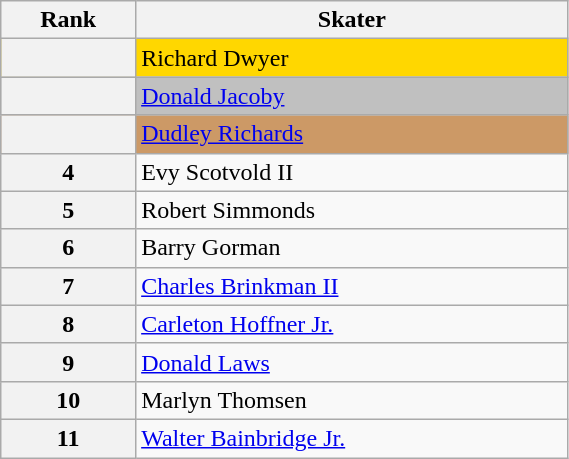<table class="wikitable unsortable" style="text-align:left; width:30%">
<tr>
<th scope="col">Rank</th>
<th scope="col">Skater</th>
</tr>
<tr bgcolor="gold">
<th scope="row"></th>
<td>Richard Dwyer</td>
</tr>
<tr bgcolor="silver">
<th scope="row"></th>
<td><a href='#'>Donald Jacoby</a></td>
</tr>
<tr bgcolor="cc9966">
<th scope="row"></th>
<td><a href='#'>Dudley Richards</a></td>
</tr>
<tr>
<th scope="row">4</th>
<td>Evy Scotvold II</td>
</tr>
<tr>
<th scope="row">5</th>
<td>Robert Simmonds</td>
</tr>
<tr>
<th scope="row">6</th>
<td>Barry Gorman</td>
</tr>
<tr>
<th scope="row">7</th>
<td><a href='#'>Charles Brinkman II</a></td>
</tr>
<tr>
<th scope="row">8</th>
<td><a href='#'>Carleton Hoffner Jr.</a></td>
</tr>
<tr>
<th scope="row">9</th>
<td><a href='#'>Donald Laws</a></td>
</tr>
<tr>
<th scope="row">10</th>
<td>Marlyn Thomsen</td>
</tr>
<tr>
<th scope="row">11</th>
<td><a href='#'>Walter Bainbridge Jr.</a></td>
</tr>
</table>
